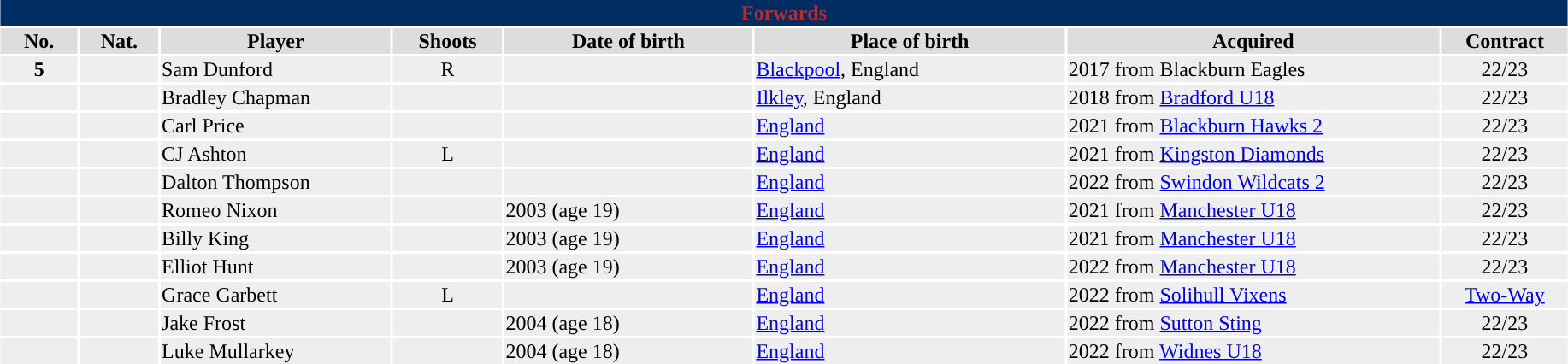<table class="toccolours"  style="width:97%; clear:both; margin:1.5em auto; text-align:center;">
<tr style="background:#ddd;">
<th colspan="11" style="background:#002d64; color:#b92a30;”">Forwards</th>
</tr>
<tr style="background:#ddd;">
<th width=5%>No.</th>
<th width=5%>Nat.</th>
<th !width=22%>Player</th>
<th width=7%>Shoots</th>
<th width=16%>Date of birth</th>
<th width=20%>Place of birth</th>
<th width=24%>Acquired</th>
<td><strong>Contract</strong></td>
</tr>
<tr style="background:#eee;">
<td><strong>5</strong></td>
<td></td>
<td align=left>Sam Dunford</td>
<td>R</td>
<td align=left></td>
<td align=left><a href='#'>Blackpool</a>, England</td>
<td align=left>2017 from Blackburn Eagles</td>
<td>22/23</td>
</tr>
<tr style="background:#eee;">
<td></td>
<td></td>
<td align=left>Bradley Chapman</td>
<td></td>
<td align=left></td>
<td align=left><a href='#'>Ilkley</a>, England</td>
<td align=left>2018 from <a href='#'>Bradford U18</a></td>
<td>22/23</td>
</tr>
<tr style="background:#eee;">
<td></td>
<td></td>
<td align=left>Carl Price</td>
<td></td>
<td align=left></td>
<td align=left><a href='#'>England</a></td>
<td align=left>2021 from <a href='#'>Blackburn Hawks 2</a></td>
<td>22/23</td>
</tr>
<tr style="background:#eee;">
<td></td>
<td></td>
<td align=left>CJ Ashton</td>
<td>L</td>
<td align=left></td>
<td align=left><a href='#'>England</a></td>
<td align=left>2021 from <a href='#'>Kingston Diamonds</a></td>
<td>22/23</td>
</tr>
<tr style="background:#eee;">
<td></td>
<td></td>
<td align=left>Dalton Thompson</td>
<td></td>
<td align=left></td>
<td align=left><a href='#'>England</a></td>
<td align=left>2022 from <a href='#'>Swindon Wildcats 2</a></td>
<td>22/23</td>
</tr>
<tr style="background:#eee;">
<td></td>
<td></td>
<td align=left>Romeo Nixon</td>
<td></td>
<td align=left>2003 (age 19)</td>
<td align=left><a href='#'>England</a></td>
<td align=left>2021 from <a href='#'>Manchester U18</a></td>
<td>22/23</td>
</tr>
<tr style="background:#eee;">
<td></td>
<td></td>
<td align=left>Billy King</td>
<td></td>
<td align=left>2003 (age 19)</td>
<td align=left><a href='#'>England</a></td>
<td align=left>2021 from <a href='#'>Manchester U18</a></td>
<td>22/23</td>
</tr>
<tr style="background:#eee;">
<td></td>
<td></td>
<td align=left>Elliot Hunt</td>
<td></td>
<td align=left>2003 (age 19)</td>
<td align=left><a href='#'>England</a></td>
<td align=left>2022 from <a href='#'>Manchester U18</a></td>
<td>22/23</td>
</tr>
<tr style="background:#eee;">
<td></td>
<td></td>
<td align=left>Grace Garbett</td>
<td>L</td>
<td align=left></td>
<td align=left><a href='#'>England</a></td>
<td align=left>2022 from <a href='#'>Solihull Vixens</a></td>
<td><a href='#'>Two-Way</a></td>
</tr>
<tr style="background:#eee;">
<td></td>
<td></td>
<td align=left>Jake Frost</td>
<td></td>
<td align=left>2004 (age 18)</td>
<td align=left><a href='#'>England</a></td>
<td align=left>2022 from <a href='#'>Sutton Sting</a></td>
<td>22/23</td>
</tr>
<tr style="background:#eee;">
<td></td>
<td></td>
<td align=left>Luke Mullarkey</td>
<td></td>
<td align=left>2004 (age 18)</td>
<td align=left><a href='#'>England</a></td>
<td align=left>2022 from <a href='#'>Widnes U18</a></td>
<td>22/23</td>
</tr>
</table>
